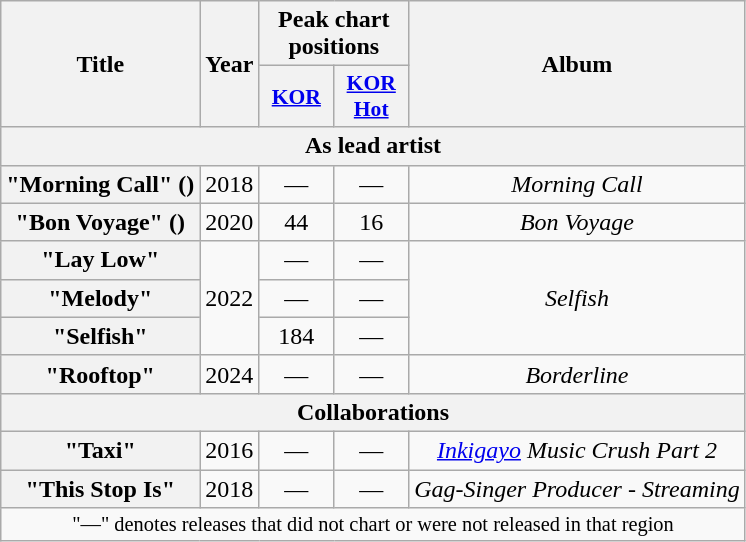<table class="wikitable plainrowheaders" style="text-align:center">
<tr>
<th scope="col" rowspan="2">Title</th>
<th scope="col" rowspan="2">Year</th>
<th scope="col" colspan="2">Peak chart<br>positions</th>
<th scope="col" rowspan="2">Album</th>
</tr>
<tr>
<th scope="col" style="width:3em;font-size:90%"><a href='#'>KOR</a><br></th>
<th scope="col" style="width:3em;font-size:90%"><a href='#'>KOR<br>Hot</a><br></th>
</tr>
<tr>
<th colspan="5">As lead artist</th>
</tr>
<tr>
<th scope="row">"Morning Call" ()<br></th>
<td>2018</td>
<td>—</td>
<td>—</td>
<td><em>Morning Call</em></td>
</tr>
<tr>
<th scope="row">"Bon Voyage" ()</th>
<td>2020</td>
<td>44</td>
<td>16</td>
<td><em>Bon Voyage</em></td>
</tr>
<tr>
<th scope="row">"Lay Low"</th>
<td rowspan="3">2022</td>
<td>—</td>
<td>—</td>
<td rowspan="3"><em>Selfish</em></td>
</tr>
<tr>
<th scope="row">"Melody"</th>
<td>—</td>
<td>—</td>
</tr>
<tr>
<th scope="row">"Selfish"</th>
<td>184</td>
<td>—</td>
</tr>
<tr>
<th scope="row">"Rooftop"</th>
<td>2024</td>
<td>—</td>
<td>—</td>
<td><em>Borderline</em></td>
</tr>
<tr>
<th colspan="5">Collaborations</th>
</tr>
<tr>
<th scope="row">"Taxi"<br></th>
<td>2016</td>
<td>—</td>
<td>—</td>
<td><em><a href='#'>Inkigayo</a> Music Crush Part 2</em></td>
</tr>
<tr>
<th scope="row">"This Stop Is"<br></th>
<td>2018</td>
<td>—</td>
<td>—</td>
<td><em>Gag-Singer Producer - Streaming</em></td>
</tr>
<tr>
<td colspan="5" style="font-size:85%">"—" denotes releases that did not chart or were not released in that region</td>
</tr>
</table>
